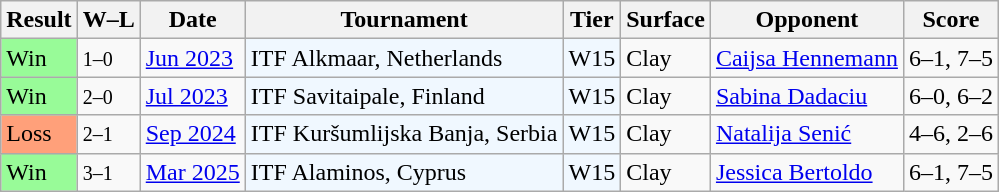<table class="sortable wikitable">
<tr>
<th>Result</th>
<th class="unsortable">W–L</th>
<th>Date</th>
<th>Tournament</th>
<th>Tier</th>
<th>Surface</th>
<th>Opponent</th>
<th class="unsortable">Score</th>
</tr>
<tr>
<td style="background:#98fb98;">Win</td>
<td><small>1–0</small></td>
<td><a href='#'>Jun 2023</a></td>
<td style="background:#f0f8ff;">ITF Alkmaar, Netherlands</td>
<td style="background:#f0f8ff;">W15</td>
<td>Clay</td>
<td> <a href='#'>Caijsa Hennemann</a></td>
<td>6–1, 7–5</td>
</tr>
<tr>
<td style="background:#98fb98;">Win</td>
<td><small>2–0</small></td>
<td><a href='#'>Jul 2023</a></td>
<td style="background:#f0f8ff;">ITF Savitaipale, Finland</td>
<td style="background:#f0f8ff;">W15</td>
<td>Clay</td>
<td> <a href='#'>Sabina Dadaciu</a></td>
<td>6–0, 6–2</td>
</tr>
<tr>
<td bgcolor=ffa07a>Loss</td>
<td><small>2–1</small></td>
<td><a href='#'>Sep 2024</a></td>
<td style="background:#f0f8ff;">ITF Kuršumlijska Banja, Serbia</td>
<td style="background:#f0f8ff;">W15</td>
<td>Clay</td>
<td> <a href='#'>Natalija Senić</a></td>
<td>4–6, 2–6</td>
</tr>
<tr>
<td style="background:#98fb98;">Win</td>
<td><small>3–1</small></td>
<td><a href='#'>Mar 2025</a></td>
<td style="background:#f0f8ff;">ITF Alaminos, Cyprus</td>
<td style="background:#f0f8ff;">W15</td>
<td>Clay</td>
<td> <a href='#'>Jessica Bertoldo</a></td>
<td>6–1, 7–5</td>
</tr>
</table>
